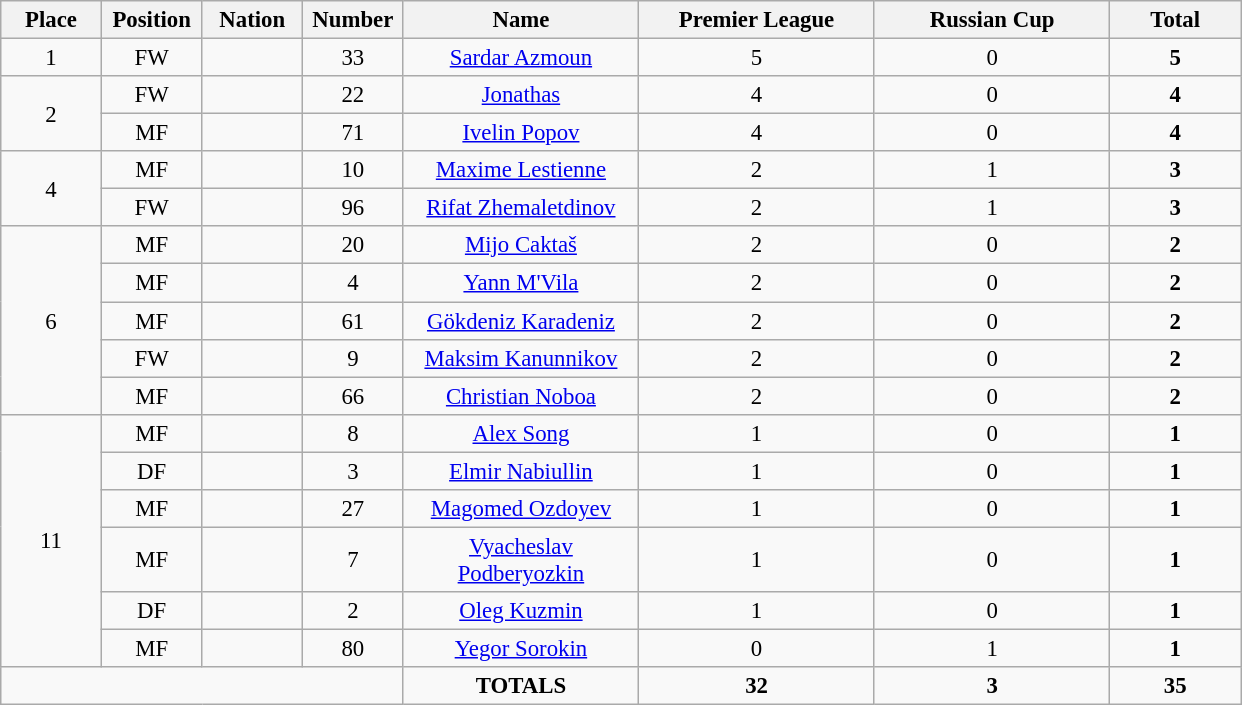<table class="wikitable" style="font-size: 95%; text-align: center;">
<tr>
<th width=60>Place</th>
<th width=60>Position</th>
<th width=60>Nation</th>
<th width=60>Number</th>
<th width=150>Name</th>
<th width=150>Premier League</th>
<th width=150>Russian Cup</th>
<th width=80><strong>Total</strong></th>
</tr>
<tr>
<td>1</td>
<td>FW</td>
<td></td>
<td>33</td>
<td><a href='#'>Sardar Azmoun</a></td>
<td>5</td>
<td>0</td>
<td><strong>5</strong></td>
</tr>
<tr>
<td rowspan=2>2</td>
<td>FW</td>
<td></td>
<td>22</td>
<td><a href='#'>Jonathas</a></td>
<td>4</td>
<td>0</td>
<td><strong>4</strong></td>
</tr>
<tr>
<td>MF</td>
<td></td>
<td>71</td>
<td><a href='#'>Ivelin Popov</a></td>
<td>4</td>
<td>0</td>
<td><strong>4</strong></td>
</tr>
<tr>
<td rowspan=2>4</td>
<td>MF</td>
<td></td>
<td>10</td>
<td><a href='#'>Maxime Lestienne</a></td>
<td>2</td>
<td>1</td>
<td><strong>3</strong></td>
</tr>
<tr>
<td>FW</td>
<td></td>
<td>96</td>
<td><a href='#'>Rifat Zhemaletdinov</a></td>
<td>2</td>
<td>1</td>
<td><strong>3</strong></td>
</tr>
<tr>
<td rowspan=5>6</td>
<td>MF</td>
<td></td>
<td>20</td>
<td><a href='#'>Mijo Caktaš</a></td>
<td>2</td>
<td>0</td>
<td><strong>2</strong></td>
</tr>
<tr>
<td>MF</td>
<td></td>
<td>4</td>
<td><a href='#'>Yann M'Vila</a></td>
<td>2</td>
<td>0</td>
<td><strong>2</strong></td>
</tr>
<tr>
<td>MF</td>
<td></td>
<td>61</td>
<td><a href='#'>Gökdeniz Karadeniz</a></td>
<td>2</td>
<td>0</td>
<td><strong>2</strong></td>
</tr>
<tr>
<td>FW</td>
<td></td>
<td>9</td>
<td><a href='#'>Maksim Kanunnikov</a></td>
<td>2</td>
<td>0</td>
<td><strong>2</strong></td>
</tr>
<tr>
<td>MF</td>
<td></td>
<td>66</td>
<td><a href='#'>Christian Noboa</a></td>
<td>2</td>
<td>0</td>
<td><strong>2</strong></td>
</tr>
<tr>
<td rowspan=6>11</td>
<td>MF</td>
<td></td>
<td>8</td>
<td><a href='#'>Alex Song</a></td>
<td>1</td>
<td>0</td>
<td><strong>1</strong></td>
</tr>
<tr>
<td>DF</td>
<td></td>
<td>3</td>
<td><a href='#'>Elmir Nabiullin</a></td>
<td>1</td>
<td>0</td>
<td><strong>1</strong></td>
</tr>
<tr>
<td>MF</td>
<td></td>
<td>27</td>
<td><a href='#'>Magomed Ozdoyev</a></td>
<td>1</td>
<td>0</td>
<td><strong>1</strong></td>
</tr>
<tr>
<td>MF</td>
<td></td>
<td>7</td>
<td><a href='#'>Vyacheslav Podberyozkin</a></td>
<td>1</td>
<td>0</td>
<td><strong>1</strong></td>
</tr>
<tr>
<td>DF</td>
<td></td>
<td>2</td>
<td><a href='#'>Oleg Kuzmin</a></td>
<td>1</td>
<td>0</td>
<td><strong>1</strong></td>
</tr>
<tr>
<td>MF</td>
<td></td>
<td>80</td>
<td><a href='#'>Yegor Sorokin</a></td>
<td>0</td>
<td>1</td>
<td><strong>1</strong></td>
</tr>
<tr>
<td colspan=4></td>
<td><strong>TOTALS</strong></td>
<td><strong>32</strong></td>
<td><strong>3</strong></td>
<td><strong>35</strong></td>
</tr>
</table>
